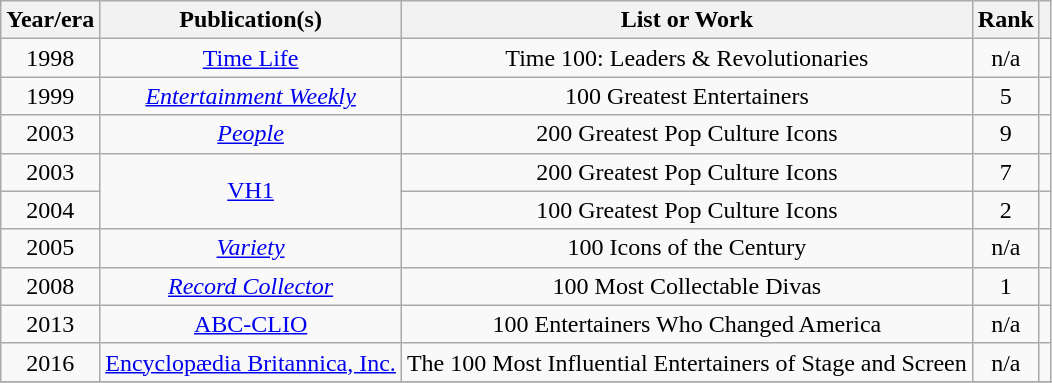<table class="wikitable plainrowheaders sortable" style="text-align:center">
<tr>
<th>Year/era</th>
<th>Publication(s)</th>
<th>List or Work</th>
<th>Rank</th>
<th scope="col" class="unsortable"></th>
</tr>
<tr>
<td>1998</td>
<td><a href='#'>Time Life</a></td>
<td>Time 100: Leaders & Revolutionaries</td>
<td align="center">n/a</td>
<td align="center"></td>
</tr>
<tr>
<td>1999</td>
<td><em><a href='#'>Entertainment Weekly</a></em></td>
<td>100 Greatest Entertainers</td>
<td align="center">5</td>
<td align="center"></td>
</tr>
<tr>
<td>2003</td>
<td><a href='#'><em>People</em></a></td>
<td>200 Greatest Pop Culture Icons</td>
<td align="center">9</td>
<td align="center"></td>
</tr>
<tr>
<td>2003</td>
<td rowspan="2"><a href='#'>VH1</a></td>
<td>200 Greatest Pop Culture Icons</td>
<td align="center">7</td>
<td align="center"></td>
</tr>
<tr>
<td>2004</td>
<td>100 Greatest Pop Culture Icons</td>
<td align="center">2</td>
<td align="center"></td>
</tr>
<tr>
<td>2005</td>
<td><em><a href='#'>Variety</a></em></td>
<td>100 Icons of the Century</td>
<td align="center">n/a</td>
<td align="center"></td>
</tr>
<tr>
<td>2008</td>
<td><em><a href='#'>Record Collector</a></em></td>
<td>100 Most Collectable Divas</td>
<td align="center">1</td>
<td align="center"></td>
</tr>
<tr>
<td>2013</td>
<td><a href='#'>ABC-CLIO</a></td>
<td>100 Entertainers Who Changed America</td>
<td align="center">n/a</td>
<td align="center"></td>
</tr>
<tr>
<td>2016</td>
<td><a href='#'>Encyclopædia Britannica, Inc.</a></td>
<td>The 100 Most Influential Entertainers of Stage and Screen</td>
<td align="center">n/a</td>
<td align="center"></td>
</tr>
<tr>
</tr>
</table>
